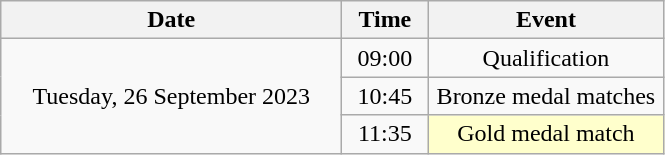<table class = "wikitable" style="text-align:center;">
<tr>
<th width=220>Date</th>
<th width=50>Time</th>
<th width=150>Event</th>
</tr>
<tr>
<td rowspan=3>Tuesday, 26 September 2023</td>
<td>09:00</td>
<td>Qualification</td>
</tr>
<tr>
<td>10:45</td>
<td>Bronze medal matches</td>
</tr>
<tr>
<td>11:35</td>
<td bgcolor=ffffcc>Gold medal match</td>
</tr>
</table>
